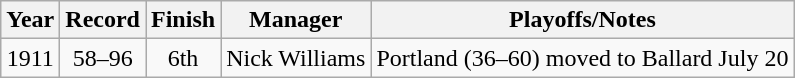<table class="wikitable" style="text-align:center">
<tr>
<th>Year</th>
<th>Record</th>
<th>Finish</th>
<th>Manager</th>
<th>Playoffs/Notes</th>
</tr>
<tr align=center>
<td>1911</td>
<td>58–96</td>
<td>6th</td>
<td>Nick Williams</td>
<td>Portland (36–60) moved to Ballard July 20</td>
</tr>
</table>
